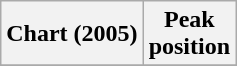<table class="wikitable sortable plainrowheaders" style="text-align:center">
<tr>
<th scope="col">Chart (2005)</th>
<th scope="col">Peak<br> position</th>
</tr>
<tr>
</tr>
</table>
